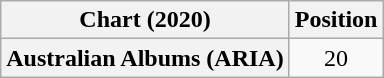<table class="wikitable plainrowheaders" style="text-align:center">
<tr>
<th scope="col">Chart (2020)</th>
<th scope="col">Position</th>
</tr>
<tr>
<th scope="row">Australian Albums (ARIA)</th>
<td>20</td>
</tr>
</table>
